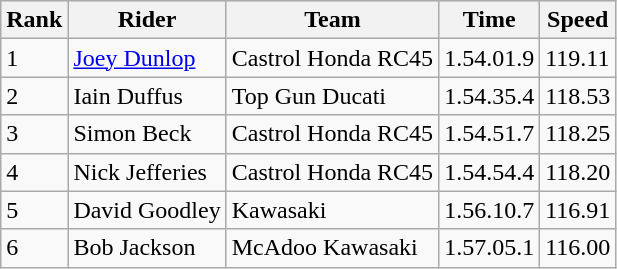<table class="wikitable">
<tr style="background:#efefef;">
<th>Rank</th>
<th>Rider</th>
<th>Team</th>
<th>Time</th>
<th>Speed</th>
</tr>
<tr>
<td>1</td>
<td> <a href='#'>Joey Dunlop</a></td>
<td>Castrol Honda RC45</td>
<td>1.54.01.9</td>
<td>119.11</td>
</tr>
<tr>
<td>2</td>
<td> Iain Duffus</td>
<td>Top Gun Ducati</td>
<td>1.54.35.4</td>
<td>118.53</td>
</tr>
<tr>
<td>3</td>
<td> Simon Beck</td>
<td>Castrol Honda RC45</td>
<td>1.54.51.7</td>
<td>118.25</td>
</tr>
<tr>
<td>4</td>
<td> Nick Jefferies</td>
<td>Castrol Honda RC45</td>
<td>1.54.54.4</td>
<td>118.20</td>
</tr>
<tr>
<td>5</td>
<td>David Goodley</td>
<td>Kawasaki</td>
<td>1.56.10.7</td>
<td>116.91</td>
</tr>
<tr>
<td>6</td>
<td> Bob Jackson</td>
<td>McAdoo Kawasaki</td>
<td>1.57.05.1</td>
<td>116.00</td>
</tr>
</table>
